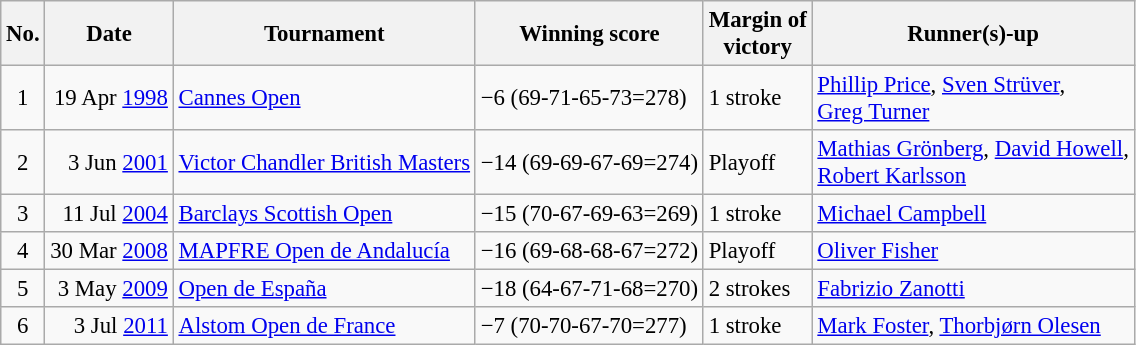<table class="wikitable" style="font-size:95%;">
<tr>
<th>No.</th>
<th>Date</th>
<th>Tournament</th>
<th>Winning score</th>
<th>Margin of<br>victory</th>
<th>Runner(s)-up</th>
</tr>
<tr>
<td align=center>1</td>
<td align=right>19 Apr <a href='#'>1998</a></td>
<td><a href='#'>Cannes Open</a></td>
<td>−6 (69-71-65-73=278)</td>
<td>1 stroke</td>
<td> <a href='#'>Phillip Price</a>,  <a href='#'>Sven Strüver</a>,<br> <a href='#'>Greg Turner</a></td>
</tr>
<tr>
<td align=center>2</td>
<td align=right>3 Jun <a href='#'>2001</a></td>
<td><a href='#'>Victor Chandler British Masters</a></td>
<td>−14 (69-69-67-69=274)</td>
<td>Playoff</td>
<td> <a href='#'>Mathias Grönberg</a>,  <a href='#'>David Howell</a>,<br> <a href='#'>Robert Karlsson</a></td>
</tr>
<tr>
<td align=center>3</td>
<td align=right>11 Jul <a href='#'>2004</a></td>
<td><a href='#'>Barclays Scottish Open</a></td>
<td>−15 (70-67-69-63=269)</td>
<td>1 stroke</td>
<td> <a href='#'>Michael Campbell</a></td>
</tr>
<tr>
<td align=center>4</td>
<td align=right>30 Mar <a href='#'>2008</a></td>
<td><a href='#'>MAPFRE Open de Andalucía</a></td>
<td>−16 (69-68-68-67=272)</td>
<td>Playoff</td>
<td> <a href='#'>Oliver Fisher</a></td>
</tr>
<tr>
<td align=center>5</td>
<td align=right>3 May <a href='#'>2009</a></td>
<td><a href='#'>Open de España</a></td>
<td>−18 (64-67-71-68=270)</td>
<td>2 strokes</td>
<td> <a href='#'>Fabrizio Zanotti</a></td>
</tr>
<tr>
<td align=center>6</td>
<td align=right>3 Jul <a href='#'>2011</a></td>
<td><a href='#'>Alstom Open de France</a></td>
<td>−7 (70-70-67-70=277)</td>
<td>1 stroke</td>
<td> <a href='#'>Mark Foster</a>,  <a href='#'>Thorbjørn Olesen</a></td>
</tr>
</table>
